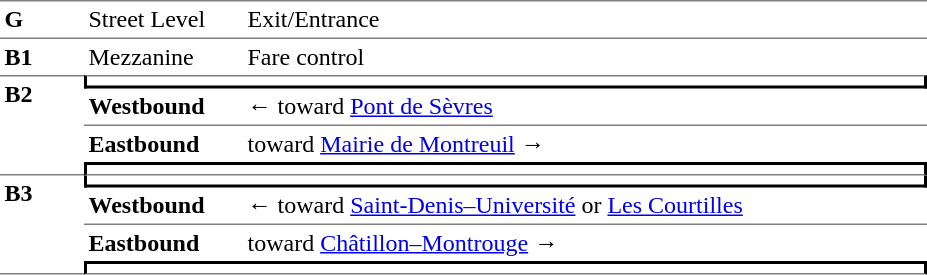<table border=0 cellspacing=0 cellpadding=3>
<tr>
<td style="border-top:solid 1px gray;" width=50 valign=top><strong>G</strong></td>
<td style="border-top:solid 1px gray;" width=100 valign=top>Street Level</td>
<td style="border-top:solid 1px gray;" width=450 valign=top>Exit/Entrance</td>
</tr>
<tr>
<td style="border-top:solid 1px gray;" width=50 valign=top><strong>B1</strong></td>
<td style="border-top:solid 1px gray;" width=100 valign=top>Mezzanine</td>
<td style="border-top:solid 1px gray;" width=450 valign=top>Fare control</td>
</tr>
<tr>
<td style="border-top:solid 1px gray;border-bottom:solid 1px gray;" width=50 rowspan=4 valign=top><strong>B2</strong></td>
<td style="border-top:solid 1px gray;border-right:solid 2px black;border-left:solid 2px black;border-bottom:solid 2px black;text-align:center;" colspan=2></td>
</tr>
<tr>
<td style="border-bottom:solid 1px gray;" width=100><strong>Westbound</strong></td>
<td style="border-bottom:solid 1px gray;" width=450>←   toward <a href='#'>Pont de Sèvres</a> </td>
</tr>
<tr>
<td><strong>Eastbound</strong></td>
<td>   toward <a href='#'>Mairie de Montreuil</a>  →</td>
</tr>
<tr>
<td style="border-top:solid 2px black;border-right:solid 2px black;border-left:solid 2px black;border-bottom:solid 1px gray;text-align:center;" colspan=2></td>
</tr>
<tr>
<td style="border-bottom:solid 1px gray;" width=50 rowspan=4 valign=top><strong>B3</strong></td>
<td style="border-right:solid 2px black;border-left:solid 2px black;border-bottom:solid 2px black;text-align:center;" colspan=2></td>
</tr>
<tr>
<td style="border-bottom:solid 1px gray;" width=100><strong>Westbound</strong></td>
<td style="border-bottom:solid 1px gray;" width=450>←   toward <a href='#'>Saint-Denis–Université</a> or <a href='#'>Les Courtilles</a> </td>
</tr>
<tr>
<td><strong>Eastbound</strong></td>
<td>   toward <a href='#'>Châtillon–Montrouge</a>  →</td>
</tr>
<tr>
<td style="border-top:solid 2px black;border-right:solid 2px black;border-left:solid 2px black;border-bottom:solid 1px gray;text-align:center;" colspan=2></td>
</tr>
</table>
